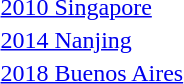<table>
<tr>
<td><a href='#'>2010 Singapore</a><br></td>
<td></td>
<td></td>
<td></td>
</tr>
<tr>
<td><a href='#'>2014 Nanjing</a><br></td>
<td></td>
<td></td>
<td></td>
</tr>
<tr>
<td><a href='#'>2018 Buenos Aires</a><br></td>
<td></td>
<td></td>
<td></td>
</tr>
<tr>
</tr>
</table>
